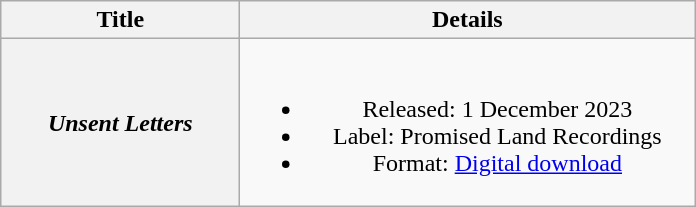<table class="wikitable plainrowheaders" style="text-align:center">
<tr>
<th scope="col" style="width:9.5em;">Title</th>
<th scope="col" style="width:18.5em;">Details</th>
</tr>
<tr>
<th scope="row"><em>Unsent Letters</em></th>
<td><br><ul><li>Released: 1 December 2023</li><li>Label: Promised Land Recordings</li><li>Format: <a href='#'>Digital download</a></li></ul></td>
</tr>
</table>
